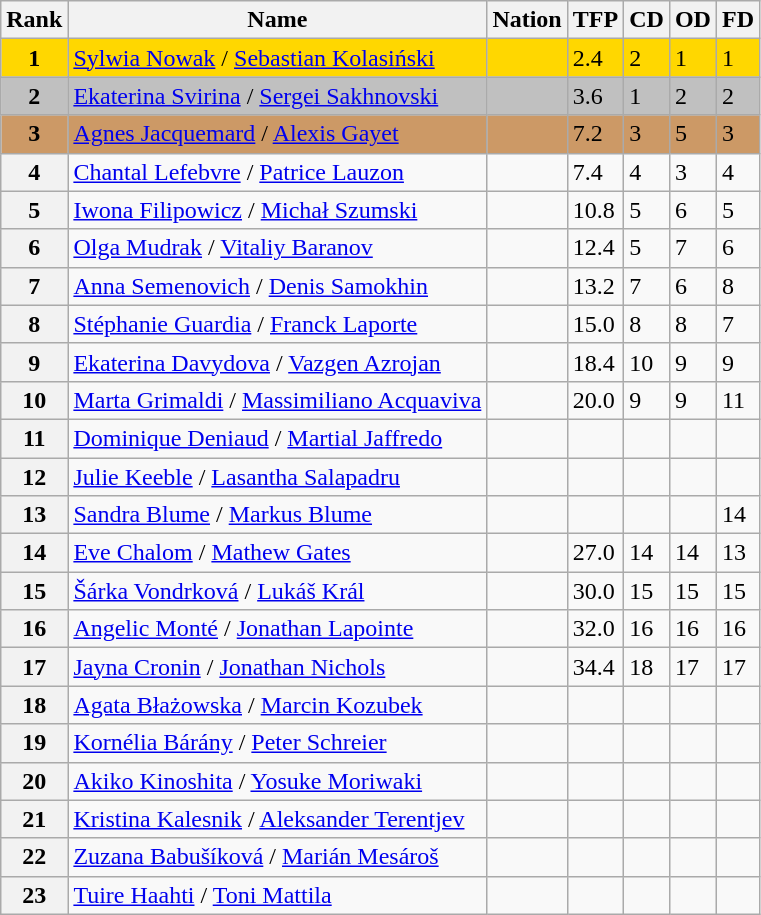<table class="wikitable sortable">
<tr>
<th>Rank</th>
<th>Name</th>
<th>Nation</th>
<th>TFP</th>
<th>CD</th>
<th>OD</th>
<th>FD</th>
</tr>
<tr bgcolor=gold>
<td align=center><strong>1</strong></td>
<td><a href='#'>Sylwia Nowak</a> / <a href='#'>Sebastian Kolasiński</a></td>
<td></td>
<td>2.4</td>
<td>2</td>
<td>1</td>
<td>1</td>
</tr>
<tr bgcolor=silver>
<td align=center><strong>2</strong></td>
<td><a href='#'>Ekaterina Svirina</a> / <a href='#'>Sergei Sakhnovski</a></td>
<td></td>
<td>3.6</td>
<td>1</td>
<td>2</td>
<td>2</td>
</tr>
<tr bgcolor=cc9966>
<td align=center><strong>3</strong></td>
<td><a href='#'>Agnes Jacquemard</a> / <a href='#'>Alexis Gayet</a></td>
<td></td>
<td>7.2</td>
<td>3</td>
<td>5</td>
<td>3</td>
</tr>
<tr>
<th>4</th>
<td><a href='#'>Chantal Lefebvre</a> / <a href='#'>Patrice Lauzon</a></td>
<td></td>
<td>7.4</td>
<td>4</td>
<td>3</td>
<td>4</td>
</tr>
<tr>
<th>5</th>
<td><a href='#'>Iwona Filipowicz</a> / <a href='#'>Michał Szumski</a></td>
<td></td>
<td>10.8</td>
<td>5</td>
<td>6</td>
<td>5</td>
</tr>
<tr>
<th>6</th>
<td><a href='#'>Olga Mudrak</a> / <a href='#'>Vitaliy Baranov</a></td>
<td></td>
<td>12.4</td>
<td>5</td>
<td>7</td>
<td>6</td>
</tr>
<tr>
<th>7</th>
<td><a href='#'>Anna Semenovich</a> / <a href='#'>Denis Samokhin</a></td>
<td></td>
<td>13.2</td>
<td>7</td>
<td>6</td>
<td>8</td>
</tr>
<tr>
<th>8</th>
<td><a href='#'>Stéphanie Guardia</a> / <a href='#'>Franck Laporte</a></td>
<td></td>
<td>15.0</td>
<td>8</td>
<td>8</td>
<td>7</td>
</tr>
<tr>
<th>9</th>
<td><a href='#'>Ekaterina Davydova</a> / <a href='#'>Vazgen Azrojan</a></td>
<td></td>
<td>18.4</td>
<td>10</td>
<td>9</td>
<td>9</td>
</tr>
<tr>
<th>10</th>
<td><a href='#'>Marta Grimaldi</a> / <a href='#'>Massimiliano Acquaviva</a></td>
<td></td>
<td>20.0</td>
<td>9</td>
<td>9</td>
<td>11</td>
</tr>
<tr>
<th>11</th>
<td><a href='#'>Dominique Deniaud</a> / <a href='#'>Martial Jaffredo</a></td>
<td></td>
<td></td>
<td></td>
<td></td>
<td></td>
</tr>
<tr>
<th>12</th>
<td><a href='#'>Julie Keeble</a> / <a href='#'>Lasantha Salapadru</a></td>
<td></td>
<td></td>
<td></td>
<td></td>
<td></td>
</tr>
<tr>
<th>13</th>
<td><a href='#'>Sandra Blume</a> / <a href='#'>Markus Blume</a></td>
<td></td>
<td></td>
<td></td>
<td></td>
<td>14</td>
</tr>
<tr>
<th>14</th>
<td><a href='#'>Eve Chalom</a> / <a href='#'>Mathew Gates</a></td>
<td></td>
<td>27.0</td>
<td>14</td>
<td>14</td>
<td>13</td>
</tr>
<tr>
<th>15</th>
<td><a href='#'>Šárka Vondrková</a> / <a href='#'>Lukáš Král</a></td>
<td></td>
<td>30.0</td>
<td>15</td>
<td>15</td>
<td>15</td>
</tr>
<tr>
<th>16</th>
<td><a href='#'>Angelic Monté</a> / <a href='#'>Jonathan Lapointe</a></td>
<td></td>
<td>32.0</td>
<td>16</td>
<td>16</td>
<td>16</td>
</tr>
<tr>
<th>17</th>
<td><a href='#'>Jayna Cronin</a> / <a href='#'>Jonathan Nichols</a></td>
<td></td>
<td>34.4</td>
<td>18</td>
<td>17</td>
<td>17</td>
</tr>
<tr>
<th>18</th>
<td><a href='#'>Agata Błażowska</a> / <a href='#'>Marcin Kozubek</a></td>
<td></td>
<td></td>
<td></td>
<td></td>
<td></td>
</tr>
<tr>
<th>19</th>
<td><a href='#'>Kornélia Bárány</a> / <a href='#'>Peter Schreier</a></td>
<td></td>
<td></td>
<td></td>
<td></td>
<td></td>
</tr>
<tr>
<th>20</th>
<td><a href='#'>Akiko Kinoshita</a> / <a href='#'>Yosuke Moriwaki</a></td>
<td></td>
<td></td>
<td></td>
<td></td>
<td></td>
</tr>
<tr>
<th>21</th>
<td><a href='#'>Kristina Kalesnik</a> / <a href='#'>Aleksander Terentjev</a></td>
<td></td>
<td></td>
<td></td>
<td></td>
<td></td>
</tr>
<tr>
<th>22</th>
<td><a href='#'>Zuzana Babušíková</a> / <a href='#'>Marián Mesároš</a></td>
<td></td>
<td></td>
<td></td>
<td></td>
<td></td>
</tr>
<tr>
<th>23</th>
<td><a href='#'>Tuire Haahti</a> / <a href='#'>Toni Mattila</a></td>
<td></td>
<td></td>
<td></td>
<td></td>
<td></td>
</tr>
</table>
